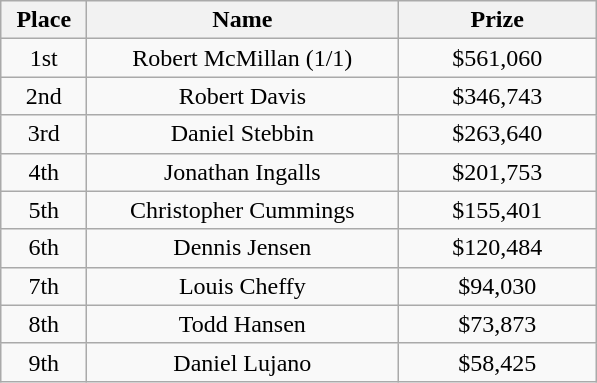<table class="wikitable">
<tr>
<th width="50">Place</th>
<th width="200">Name</th>
<th width="125">Prize</th>
</tr>
<tr>
<td align = "center">1st</td>
<td align = "center">Robert McMillan (1/1)</td>
<td align="center">$561,060</td>
</tr>
<tr>
<td align = "center">2nd</td>
<td align = "center">Robert Davis</td>
<td align="center">$346,743</td>
</tr>
<tr>
<td align = "center">3rd</td>
<td align = "center">Daniel Stebbin</td>
<td align="center">$263,640</td>
</tr>
<tr>
<td align = "center">4th</td>
<td align = "center">Jonathan Ingalls</td>
<td align="center">$201,753</td>
</tr>
<tr>
<td align = "center">5th</td>
<td align = "center">Christopher Cummings</td>
<td align="center">$155,401</td>
</tr>
<tr>
<td align = "center">6th</td>
<td align = "center">Dennis Jensen</td>
<td align="center">$120,484</td>
</tr>
<tr>
<td align = "center">7th</td>
<td align = "center">Louis Cheffy</td>
<td align="center">$94,030</td>
</tr>
<tr>
<td align = "center">8th</td>
<td align = "center">Todd Hansen</td>
<td align="center">$73,873</td>
</tr>
<tr>
<td align = "center">9th</td>
<td align = "center">Daniel Lujano</td>
<td align="center">$58,425</td>
</tr>
</table>
